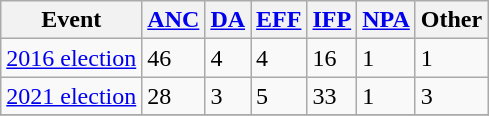<table class="wikitable">
<tr>
<th>Event</th>
<th><a href='#'>ANC</a></th>
<th><a href='#'>DA</a></th>
<th><a href='#'>EFF</a></th>
<th><a href='#'>IFP</a></th>
<th><a href='#'>NPA</a></th>
<th>Other</th>
</tr>
<tr>
<td><a href='#'>2016 election</a></td>
<td>46</td>
<td>4</td>
<td>4</td>
<td>16</td>
<td>1</td>
<td>1</td>
</tr>
<tr>
<td><a href='#'>2021 election</a></td>
<td>28</td>
<td>3</td>
<td>5</td>
<td>33</td>
<td>1</td>
<td>3</td>
</tr>
<tr>
</tr>
</table>
